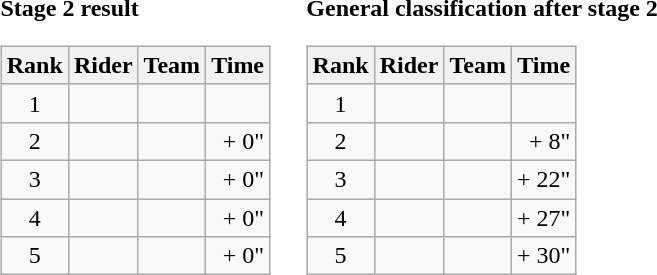<table>
<tr>
<td><strong>Stage 2 result</strong><br><table class="wikitable">
<tr>
<th scope="col">Rank</th>
<th scope="col">Rider</th>
<th scope="col">Team</th>
<th scope="col">Time</th>
</tr>
<tr>
<td style="text-align:center;">1</td>
<td></td>
<td></td>
<td style="text-align:right;"></td>
</tr>
<tr>
<td style="text-align:center;">2</td>
<td></td>
<td></td>
<td style="text-align:right;">+ 0"</td>
</tr>
<tr>
<td style="text-align:center;">3</td>
<td></td>
<td></td>
<td style="text-align:right;">+ 0"</td>
</tr>
<tr>
<td style="text-align:center;">4</td>
<td></td>
<td></td>
<td style="text-align:right;">+ 0"</td>
</tr>
<tr>
<td style="text-align:center;">5</td>
<td></td>
<td></td>
<td style="text-align:right;">+ 0"</td>
</tr>
</table>
</td>
<td></td>
<td><strong>General classification after stage 2</strong><br><table class="wikitable">
<tr>
<th scope="col">Rank</th>
<th scope="col">Rider</th>
<th scope="col">Team</th>
<th scope="col">Time</th>
</tr>
<tr>
<td style="text-align:center;">1</td>
<td></td>
<td></td>
<td style="text-align:right;"></td>
</tr>
<tr>
<td style="text-align:center;">2</td>
<td></td>
<td></td>
<td style="text-align:right;">+ 8"</td>
</tr>
<tr>
<td style="text-align:center;">3</td>
<td></td>
<td></td>
<td style="text-align:right;">+ 22"</td>
</tr>
<tr>
<td style="text-align:center;">4</td>
<td></td>
<td></td>
<td style="text-align:right;">+ 27"</td>
</tr>
<tr>
<td style="text-align:center;">5</td>
<td></td>
<td></td>
<td style="text-align:right;">+ 30"</td>
</tr>
</table>
</td>
</tr>
</table>
